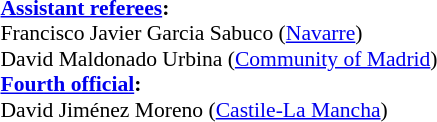<table width=50% style="font-size: 90%">
<tr>
<td><br><strong><a href='#'>Assistant referees</a>:</strong>
<br>Francisco Javier Garcia Sabuco (<a href='#'>Navarre</a>)
<br>David Maldonado Urbina (<a href='#'>Community of Madrid</a>)
<br><strong><a href='#'>Fourth official</a>:</strong>
<br>David Jiménez Moreno (<a href='#'>Castile-La Mancha</a>)</td>
</tr>
</table>
